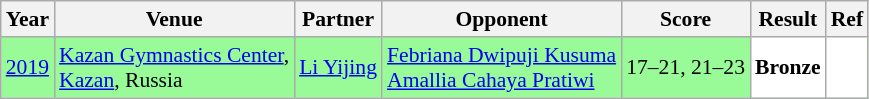<table class="sortable wikitable" style="font-size: 90%;">
<tr>
<th>Year</th>
<th>Venue</th>
<th>Partner</th>
<th>Opponent</th>
<th>Score</th>
<th>Result</th>
<th>Ref</th>
</tr>
<tr style="background:#98FB98">
<td align="center"><a href='#'>2019</a></td>
<td align="left"><a href='#'>Kazan Gymnastics Center</a>,<br><a href='#'>Kazan</a>, Russia</td>
<td align="left"> <a href='#'>Li Yijing</a></td>
<td align="left"> <a href='#'>Febriana Dwipuji Kusuma</a><br> <a href='#'>Amallia Cahaya Pratiwi</a></td>
<td align="left">17–21, 21–23</td>
<td style="text-align:left; background:white"> <strong>Bronze</strong></td>
<td style="text-align:center; background:white"></td>
</tr>
</table>
